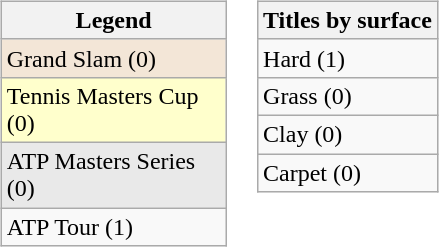<table width=33%>
<tr>
<td valign=top width=23% align=left><br><table class="wikitable">
<tr>
<th>Legend</th>
</tr>
<tr style="background:#f3e6d7;">
<td>Grand Slam (0)</td>
</tr>
<tr style="background:#ffffcc;">
<td>Tennis Masters Cup (0)</td>
</tr>
<tr style="background:#e9e9e9;">
<td>ATP Masters Series (0)</td>
</tr>
<tr>
<td>ATP Tour (1)</td>
</tr>
</table>
</td>
<td valign=top width=33% align=left><br><table class="wikitable">
<tr>
<th>Titles by surface</th>
</tr>
<tr>
<td>Hard (1)</td>
</tr>
<tr>
<td>Grass (0)</td>
</tr>
<tr>
<td>Clay (0)</td>
</tr>
<tr>
<td>Carpet (0)</td>
</tr>
</table>
</td>
</tr>
</table>
